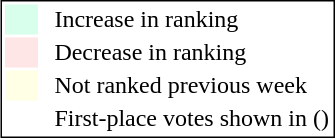<table style="border:1px solid black; float:right;">
<tr>
<td style="background:#D8FFEB; width:20px;"></td>
<td> </td>
<td>Increase in ranking</td>
</tr>
<tr>
<td style="background:#FFE6E6; width:20px;"></td>
<td> </td>
<td>Decrease in ranking</td>
</tr>
<tr>
<td style="background:#FFFFE6; width:20px;"></td>
<td> </td>
<td>Not ranked previous week</td>
</tr>
<tr>
<td> </td>
<td> </td>
<td>First-place votes shown in ()</td>
</tr>
</table>
